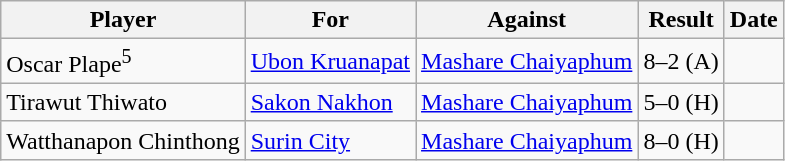<table class="wikitable">
<tr>
<th>Player</th>
<th>For</th>
<th>Against</th>
<th>Result</th>
<th>Date</th>
</tr>
<tr>
<td> Oscar Plape<sup>5</sup></td>
<td><a href='#'>Ubon Kruanapat</a></td>
<td><a href='#'>Mashare Chaiyaphum</a></td>
<td>8–2 (A)</td>
<td></td>
</tr>
<tr>
<td> Tirawut Thiwato</td>
<td><a href='#'>Sakon Nakhon</a></td>
<td><a href='#'>Mashare Chaiyaphum</a></td>
<td>5–0 (H)</td>
<td></td>
</tr>
<tr>
<td> Watthanapon Chinthong</td>
<td><a href='#'>Surin City</a></td>
<td><a href='#'>Mashare Chaiyaphum</a></td>
<td>8–0 (H)</td>
<td></td>
</tr>
</table>
